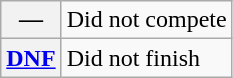<table class="wikitable">
<tr>
<th scope="row">—</th>
<td>Did not compete</td>
</tr>
<tr>
<th scope="row"><a href='#'>DNF</a></th>
<td>Did not finish</td>
</tr>
</table>
